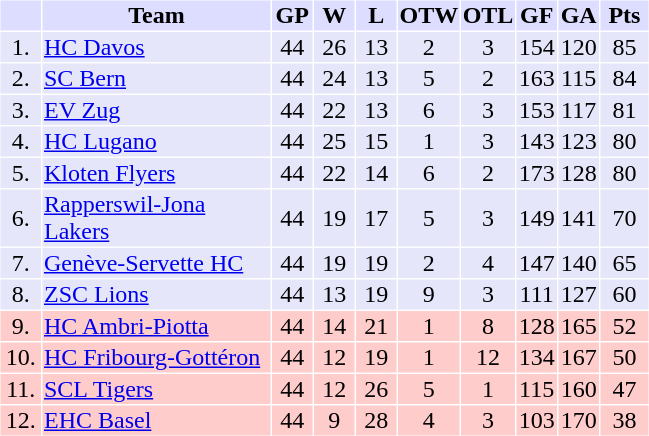<table border="0" cellpadding="1" cellspacing="1" style="text-align: center;">
<tr style="background:#DDDDFF;">
<th width="25px"></th>
<th width="150px">Team</th>
<th width="25px">GP</th>
<th width="25px">W</th>
<th width="25px">L</th>
<th width="25px">OTW</th>
<th width="25px">OTL</th>
<th width="25px">GF</th>
<th width="25px">GA</th>
<th width="30px">Pts</th>
</tr>
<tr style="background:#e6e6fa;">
<td>1.</td>
<td style="text-align: left;"><a href='#'>HC Davos</a></td>
<td>44</td>
<td>26</td>
<td>13</td>
<td>2</td>
<td>3</td>
<td>154</td>
<td>120</td>
<td>85</td>
</tr>
<tr style="background:#e6e6fa;">
<td>2.</td>
<td style="text-align: left;"><a href='#'>SC Bern</a></td>
<td>44</td>
<td>24</td>
<td>13</td>
<td>5</td>
<td>2</td>
<td>163</td>
<td>115</td>
<td>84</td>
</tr>
<tr style="background:#e6e6fa;">
<td>3.</td>
<td style="text-align: left;"><a href='#'>EV Zug</a></td>
<td>44</td>
<td>22</td>
<td>13</td>
<td>6</td>
<td>3</td>
<td>153</td>
<td>117</td>
<td>81</td>
</tr>
<tr style="background:#e6e6fa;">
<td>4.</td>
<td style="text-align: left;"><a href='#'>HC Lugano</a></td>
<td>44</td>
<td>25</td>
<td>15</td>
<td>1</td>
<td>3</td>
<td>143</td>
<td>123</td>
<td>80</td>
</tr>
<tr style="background:#e6e6fa;">
<td>5.</td>
<td style="text-align: left;"><a href='#'>Kloten Flyers</a></td>
<td>44</td>
<td>22</td>
<td>14</td>
<td>6</td>
<td>2</td>
<td>173</td>
<td>128</td>
<td>80</td>
</tr>
<tr style="background:#e6e6fa;">
<td>6.</td>
<td style="text-align: left;"><a href='#'>Rapperswil-Jona Lakers</a></td>
<td>44</td>
<td>19</td>
<td>17</td>
<td>5</td>
<td>3</td>
<td>149</td>
<td>141</td>
<td>70</td>
</tr>
<tr style="background:#e6e6fa;">
<td>7.</td>
<td style="text-align: left;"><a href='#'>Genève-Servette HC</a></td>
<td>44</td>
<td>19</td>
<td>19</td>
<td>2</td>
<td>4</td>
<td>147</td>
<td>140</td>
<td>65</td>
</tr>
<tr style="background:#e6e6fa;">
<td>8.</td>
<td style="text-align: left;"><a href='#'>ZSC Lions</a></td>
<td>44</td>
<td>13</td>
<td>19</td>
<td>9</td>
<td>3</td>
<td>111</td>
<td>127</td>
<td>60</td>
</tr>
<tr style="background:#ffcccc;">
<td>9.</td>
<td style="text-align: left;"><a href='#'>HC Ambri-Piotta</a></td>
<td>44</td>
<td>14</td>
<td>21</td>
<td>1</td>
<td>8</td>
<td>128</td>
<td>165</td>
<td>52</td>
</tr>
<tr style="background:#ffcccc;">
<td>10.</td>
<td style="text-align: left;"><a href='#'>HC Fribourg-Gottéron</a></td>
<td>44</td>
<td>12</td>
<td>19</td>
<td>1</td>
<td>12</td>
<td>134</td>
<td>167</td>
<td>50</td>
</tr>
<tr style="background:#ffcccc;">
<td>11.</td>
<td style="text-align: left;"><a href='#'>SCL Tigers</a></td>
<td>44</td>
<td>12</td>
<td>26</td>
<td>5</td>
<td>1</td>
<td>115</td>
<td>160</td>
<td>47</td>
</tr>
<tr style="background:#ffcccc;">
<td>12.</td>
<td style="text-align: left;"><a href='#'>EHC Basel</a></td>
<td>44</td>
<td>9</td>
<td>28</td>
<td>4</td>
<td>3</td>
<td>103</td>
<td>170</td>
<td>38</td>
</tr>
</table>
